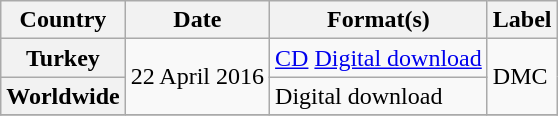<table class="wikitable plainrowheaders">
<tr>
<th scope="col">Country</th>
<th scope="col">Date</th>
<th scope="col">Format(s)</th>
<th scope="col">Label</th>
</tr>
<tr>
<th scope="row">Turkey</th>
<td rowspan="2">22 April 2016</td>
<td><a href='#'>CD</a> <a href='#'>Digital download</a></td>
<td rowspan="2">DMC</td>
</tr>
<tr>
<th scope="row">Worldwide</th>
<td>Digital download</td>
</tr>
<tr>
</tr>
</table>
